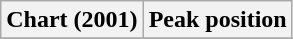<table class="wikitable sortable" border="1">
<tr>
<th>Chart (2001)</th>
<th>Peak position</th>
</tr>
<tr>
</tr>
</table>
